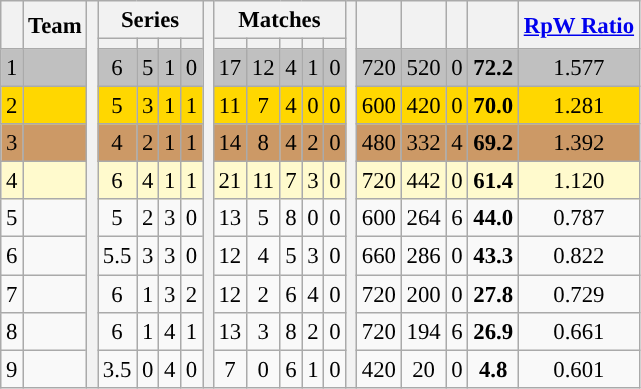<table class="wikitable"  style="font-size:95%;">
<tr style="text-align:center">
<th rowspan="2"></th>
<th rowspan="2">Team</th>
<th rowspan="11"></th>
<th colspan="4">Series</th>
<th rowspan="11"></th>
<th colspan="5">Matches</th>
<th rowspan="11"></th>
<th rowspan="2"></th>
<th rowspan="2"></th>
<th rowspan="2"></th>
<th rowspan="2"></th>
<th rowspan="2"><a href='#'>RpW Ratio</a></th>
</tr>
<tr>
<th></th>
<th></th>
<th></th>
<th></th>
<th></th>
<th></th>
<th></th>
<th></th>
<th></th>
</tr>
<tr style="text-align:center; background:silver;">
<td>1</td>
<td style="text-align:left;"></td>
<td>6</td>
<td>5</td>
<td>1</td>
<td>0</td>
<td>17</td>
<td>12</td>
<td>4</td>
<td>1</td>
<td>0</td>
<td>720</td>
<td>520</td>
<td>0</td>
<td><strong>72.2</strong></td>
<td>1.577</td>
</tr>
<tr style="text-align:center; background:gold;">
<td>2</td>
<td style="text-align:left;"></td>
<td>5</td>
<td>3</td>
<td>1</td>
<td>1</td>
<td>11</td>
<td>7</td>
<td>4</td>
<td>0</td>
<td>0</td>
<td>600</td>
<td>420</td>
<td>0</td>
<td><strong>70.0</strong></td>
<td>1.281</td>
</tr>
<tr style="text-align:center; background:#cc9966;">
<td>3</td>
<td style="text-align:left;"></td>
<td>4</td>
<td>2</td>
<td>1</td>
<td>1</td>
<td>14</td>
<td>8</td>
<td>4</td>
<td>2</td>
<td>0</td>
<td>480</td>
<td>332</td>
<td>4</td>
<td><strong>69.2</strong></td>
<td>1.392</td>
</tr>
<tr style="text-align:center; background:lemonchiffon;">
<td>4</td>
<td style="text-align:left;"></td>
<td>6</td>
<td>4</td>
<td>1</td>
<td>1</td>
<td>21</td>
<td>11</td>
<td>7</td>
<td>3</td>
<td>0</td>
<td>720</td>
<td>442</td>
<td>0</td>
<td><strong>61.4</strong></td>
<td>1.120</td>
</tr>
<tr style="text-align:center;">
<td>5</td>
<td style="text-align:left;"></td>
<td>5</td>
<td>2</td>
<td>3</td>
<td>0</td>
<td>13</td>
<td>5</td>
<td>8</td>
<td>0</td>
<td>0</td>
<td>600</td>
<td>264</td>
<td>6</td>
<td><strong>44.0</strong></td>
<td>0.787</td>
</tr>
<tr style="text-align:center;">
<td>6</td>
<td style="text-align:left;"></td>
<td>5.5</td>
<td>3</td>
<td>3</td>
<td>0</td>
<td>12</td>
<td>4</td>
<td>5</td>
<td>3</td>
<td>0</td>
<td>660</td>
<td>286</td>
<td>0</td>
<td><strong>43.3</strong></td>
<td>0.822</td>
</tr>
<tr style="text-align:center;">
<td>7</td>
<td style="text-align:left;"></td>
<td>6</td>
<td>1</td>
<td>3</td>
<td>2</td>
<td>12</td>
<td>2</td>
<td>6</td>
<td>4</td>
<td>0</td>
<td>720</td>
<td>200</td>
<td>0</td>
<td><strong>27.8</strong></td>
<td>0.729</td>
</tr>
<tr style="text-align:center;">
<td>8</td>
<td style="text-align:left;"></td>
<td>6</td>
<td>1</td>
<td>4</td>
<td>1</td>
<td>13</td>
<td>3</td>
<td>8</td>
<td>2</td>
<td>0</td>
<td>720</td>
<td>194</td>
<td>6</td>
<td><strong>26.9</strong></td>
<td>0.661</td>
</tr>
<tr style="text-align:center;">
<td>9</td>
<td style="text-align:left;"></td>
<td>3.5</td>
<td>0</td>
<td>4</td>
<td>0</td>
<td>7</td>
<td>0</td>
<td>6</td>
<td>1</td>
<td>0</td>
<td>420</td>
<td>20</td>
<td>0</td>
<td><strong>4.8</strong></td>
<td>0.601</td>
</tr>
</table>
